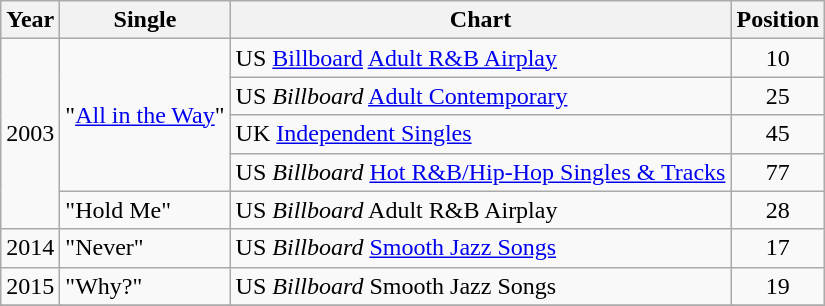<table class="wikitable">
<tr>
<th>Year</th>
<th>Single</th>
<th>Chart</th>
<th>Position</th>
</tr>
<tr>
<td rowspan="5">2003</td>
<td rowspan="4">"<a href='#'>All in the Way</a>"</td>
<td>US <a href='#'>Billboard</a> <a href='#'>Adult R&B Airplay</a></td>
<td align="center">10</td>
</tr>
<tr>
<td>US <em>Billboard</em> <a href='#'>Adult Contemporary</a></td>
<td align="center">25</td>
</tr>
<tr>
<td>UK <a href='#'>Independent Singles</a></td>
<td align="center">45</td>
</tr>
<tr>
<td>US <em>Billboard</em> <a href='#'>Hot R&B/Hip-Hop Singles & Tracks</a></td>
<td align="center">77</td>
</tr>
<tr>
<td>"Hold Me"</td>
<td>US <em>Billboard</em> Adult R&B Airplay</td>
<td align="center">28</td>
</tr>
<tr>
<td>2014</td>
<td>"Never"</td>
<td>US <em>Billboard</em> <a href='#'>Smooth Jazz Songs</a></td>
<td align="center">17</td>
</tr>
<tr>
<td>2015</td>
<td>"Why?"</td>
<td>US <em>Billboard</em> Smooth Jazz Songs</td>
<td align="center">19</td>
</tr>
<tr>
</tr>
</table>
